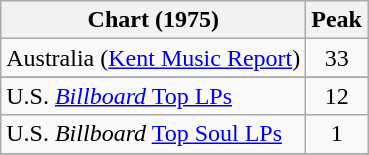<table class="wikitable">
<tr>
<th>Chart (1975)</th>
<th>Peak<br></th>
</tr>
<tr>
<td>Australia (<a href='#'>Kent Music Report</a>)</td>
<td style="text-align:center;">33</td>
</tr>
<tr>
</tr>
<tr>
<td>U.S. <a href='#'><em>Billboard</em> Top LPs</a></td>
<td align="center">12</td>
</tr>
<tr>
<td>U.S. <em>Billboard</em> <a href='#'>Top Soul LPs</a></td>
<td align="center">1</td>
</tr>
<tr>
</tr>
</table>
